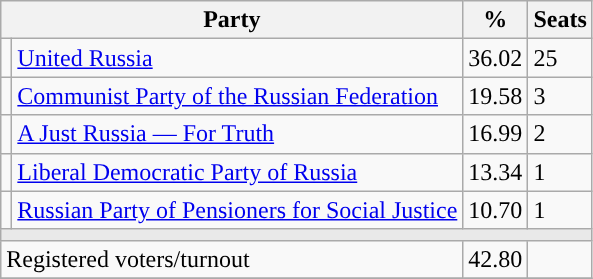<table class="wikitable">
<tr>
<th colspan=2>Party</th>
<th>%</th>
<th>Seats</th>
</tr>
<tr>
<td style="background:"></td>
<td><a href='#'>United Russia</a></td>
<td>36.02</td>
<td>25</td>
</tr>
<tr>
<td style="background:"></td>
<td><a href='#'>Communist Party of the Russian Federation</a></td>
<td>19.58</td>
<td>3</td>
</tr>
<tr>
<td style="background:"></td>
<td><a href='#'>A Just Russia — For Truth</a></td>
<td>16.99</td>
<td>2</td>
</tr>
<tr>
<td style="background:"></td>
<td><a href='#'>Liberal Democratic Party of Russia</a></td>
<td>13.34</td>
<td>1</td>
</tr>
<tr>
<td style="background:"></td>
<td><a href='#'>Russian Party of Pensioners for Social Justice</a></td>
<td>10.70</td>
<td>1</td>
</tr>
<tr>
<td colspan=4 style="background:#E9E9E9;"></td>
</tr>
<tr>
<td align=left colspan=2>Registered voters/turnout</td>
<td>42.80</td>
<td></td>
</tr>
<tr>
</tr>
</table>
